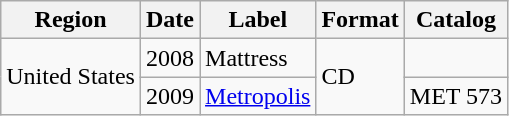<table class="wikitable">
<tr>
<th>Region</th>
<th>Date</th>
<th>Label</th>
<th>Format</th>
<th>Catalog</th>
</tr>
<tr>
<td rowspan="2">United States</td>
<td>2008</td>
<td>Mattress</td>
<td rowspan="2">CD</td>
<td></td>
</tr>
<tr>
<td>2009</td>
<td><a href='#'>Metropolis</a></td>
<td>MET 573</td>
</tr>
</table>
